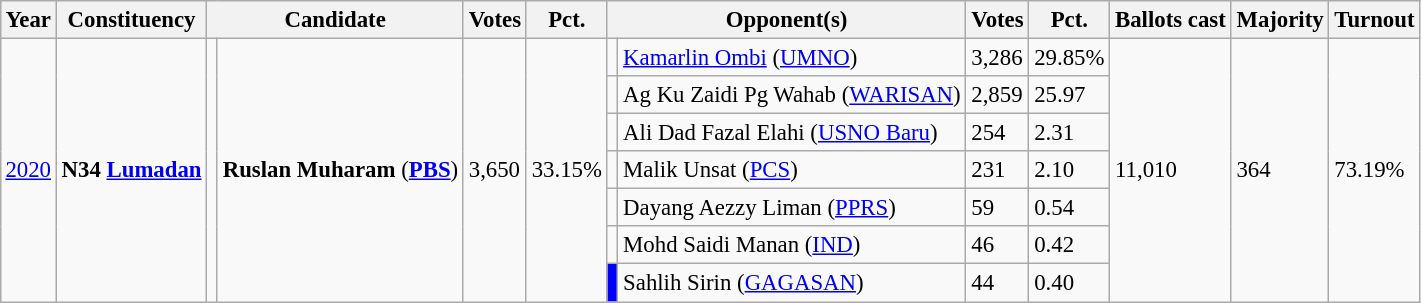<table class="wikitable" style="margin:0.5em ; font-size:95%">
<tr>
<th>Year</th>
<th>Constituency</th>
<th colspan="2">Candidate</th>
<th>Votes</th>
<th>Pct.</th>
<th colspan="2">Opponent(s)</th>
<th>Votes</th>
<th>Pct.</th>
<th>Ballots cast</th>
<th>Majority</th>
<th>Turnout</th>
</tr>
<tr>
<td rowspan="7"><a href='#'>2020</a></td>
<td rowspan="7"><strong>N34 <a href='#'>Lumadan</a></strong></td>
<td rowspan="7" bgcolor= ></td>
<td rowspan="7"><strong>Ruslan Muharam</strong> (<a href='#'><strong>PBS</strong></a>)</td>
<td rowspan="7">3,650</td>
<td rowspan="7">33.15%</td>
<td></td>
<td><a href='#'>Kamarlin Ombi</a> (<a href='#'>UMNO</a>)</td>
<td>3,286</td>
<td>29.85%</td>
<td rowspan="7">11,010</td>
<td rowspan="7">364</td>
<td rowspan="7">73.19%</td>
</tr>
<tr>
<td></td>
<td>Ag Ku Zaidi Pg Wahab (<a href='#'>WARISAN</a>)</td>
<td>2,859</td>
<td>25.97</td>
</tr>
<tr>
<td bgcolor = ></td>
<td>Ali Dad Fazal Elahi (<a href='#'>USNO Baru</a>)</td>
<td>254</td>
<td>2.31</td>
</tr>
<tr>
<td bgcolor= ></td>
<td>Malik Unsat (<a href='#'>PCS</a>)</td>
<td>231</td>
<td>2.10</td>
</tr>
<tr>
<td bgcolor = ></td>
<td>Dayang Aezzy Liman (<a href='#'>PPRS</a>)</td>
<td>59</td>
<td>0.54</td>
</tr>
<tr>
<td></td>
<td>Mohd Saidi Manan (<a href='#'>IND</a>)</td>
<td>46</td>
<td>0.42</td>
</tr>
<tr>
<td bgcolor= blue></td>
<td>Sahlih Sirin (<a href='#'>GAGASAN</a>)</td>
<td>44</td>
<td>0.40</td>
</tr>
</table>
